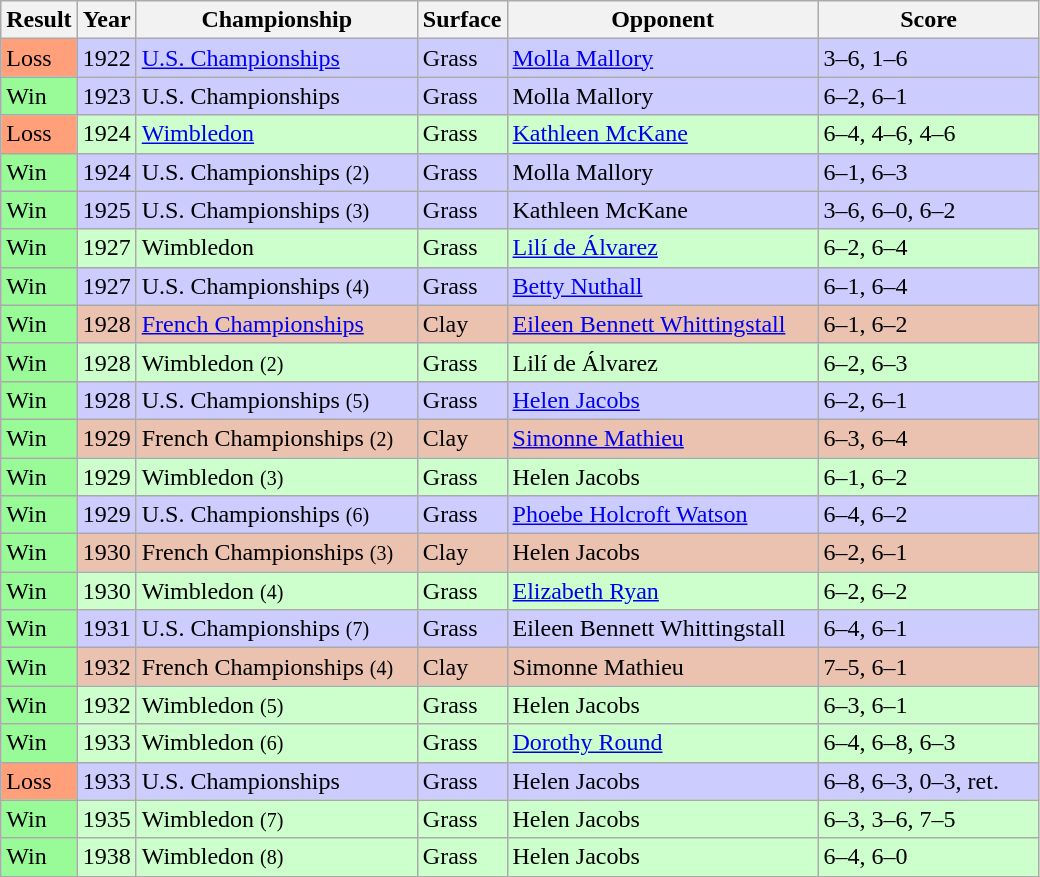<table class='sortable wikitable'>
<tr>
<th style="width:40px">Result</th>
<th style="width:30px">Year</th>
<th style="width:180px">Championship</th>
<th style="width:50px">Surface</th>
<th style="width:200px">Opponent</th>
<th style="width:140px" class="unsortable">Score</th>
</tr>
<tr style="background:#ccf;">
<td style="background:#ffa07a;">Loss</td>
<td>1922</td>
<td><a href='#'>U.S. Championships</a></td>
<td>Grass</td>
<td> <a href='#'>Molla Mallory</a></td>
<td>3–6, 1–6</td>
</tr>
<tr style="background:#ccf;">
<td style="background:#98fb98;">Win</td>
<td>1923</td>
<td>U.S. Championships</td>
<td>Grass</td>
<td> Molla Mallory</td>
<td>6–2, 6–1</td>
</tr>
<tr style="background:#cfc;">
<td style="background:#ffa07a;">Loss</td>
<td>1924</td>
<td><a href='#'>Wimbledon</a></td>
<td>Grass</td>
<td> <a href='#'>Kathleen McKane</a></td>
<td>6–4, 4–6, 4–6</td>
</tr>
<tr style="background:#ccf;">
<td style="background:#98fb98;">Win</td>
<td>1924</td>
<td>U.S. Championships <small>(2)</small></td>
<td>Grass</td>
<td> Molla Mallory</td>
<td>6–1, 6–3</td>
</tr>
<tr style="background:#ccf;">
<td style="background:#98fb98;">Win</td>
<td>1925</td>
<td>U.S. Championships <small>(3)</small></td>
<td>Grass</td>
<td> Kathleen McKane</td>
<td>3–6, 6–0, 6–2</td>
</tr>
<tr style="background:#cfc;">
<td style="background:#98fb98;">Win</td>
<td>1927</td>
<td>Wimbledon</td>
<td>Grass</td>
<td> <a href='#'>Lilí de Álvarez</a></td>
<td>6–2, 6–4</td>
</tr>
<tr style="background:#ccf;">
<td style="background:#98fb98;">Win</td>
<td>1927</td>
<td>U.S. Championships <small>(4)</small></td>
<td>Grass</td>
<td> <a href='#'>Betty Nuthall</a></td>
<td>6–1, 6–4</td>
</tr>
<tr style="background:#ebc2af;">
<td style="background:#98fb98;">Win</td>
<td>1928</td>
<td><a href='#'>French Championships</a></td>
<td>Clay</td>
<td> <a href='#'>Eileen Bennett Whittingstall</a></td>
<td>6–1, 6–2</td>
</tr>
<tr style="background:#cfc;">
<td style="background:#98fb98;">Win</td>
<td>1928</td>
<td>Wimbledon <small>(2)</small></td>
<td>Grass</td>
<td> Lilí de Álvarez</td>
<td>6–2, 6–3</td>
</tr>
<tr style="background:#ccf;">
<td style="background:#98fb98;">Win</td>
<td>1928</td>
<td>U.S. Championships <small>(5)</small></td>
<td>Grass</td>
<td> <a href='#'>Helen Jacobs</a></td>
<td>6–2, 6–1</td>
</tr>
<tr style="background:#ebc2af;">
<td style="background:#98fb98;">Win</td>
<td>1929</td>
<td>French Championships <small>(2)</small></td>
<td>Clay</td>
<td> <a href='#'>Simonne Mathieu</a></td>
<td>6–3, 6–4</td>
</tr>
<tr style="background:#cfc;">
<td style="background:#98fb98;">Win</td>
<td>1929</td>
<td>Wimbledon <small>(3)</small></td>
<td>Grass</td>
<td> Helen Jacobs</td>
<td>6–1, 6–2</td>
</tr>
<tr style="background:#ccf;">
<td style="background:#98fb98;">Win</td>
<td>1929</td>
<td>U.S. Championships <small>(6)</small></td>
<td>Grass</td>
<td> <a href='#'>Phoebe Holcroft Watson</a></td>
<td>6–4, 6–2</td>
</tr>
<tr style="background:#ebc2af;">
<td style="background:#98fb98;">Win</td>
<td>1930</td>
<td>French Championships <small>(3)</small></td>
<td>Clay</td>
<td> Helen Jacobs</td>
<td>6–2, 6–1</td>
</tr>
<tr style="background:#cfc;">
<td style="background:#98fb98;">Win</td>
<td>1930</td>
<td>Wimbledon <small>(4)</small></td>
<td>Grass</td>
<td> <a href='#'>Elizabeth Ryan</a></td>
<td>6–2, 6–2</td>
</tr>
<tr style="background:#ccf;">
<td style="background:#98fb98;">Win</td>
<td>1931</td>
<td>U.S. Championships <small>(7)</small></td>
<td>Grass</td>
<td> Eileen Bennett Whittingstall</td>
<td>6–4, 6–1</td>
</tr>
<tr style="background:#ebc2af;">
<td style="background:#98fb98;">Win</td>
<td>1932</td>
<td>French Championships <small>(4)</small></td>
<td>Clay</td>
<td> Simonne Mathieu</td>
<td>7–5, 6–1</td>
</tr>
<tr style="background:#cfc;">
<td style="background:#98fb98;">Win</td>
<td>1932</td>
<td>Wimbledon <small>(5)</small></td>
<td>Grass</td>
<td> Helen Jacobs</td>
<td>6–3, 6–1</td>
</tr>
<tr style="background:#cfc;">
<td style="background:#98fb98;">Win</td>
<td>1933</td>
<td>Wimbledon <small>(6)</small></td>
<td>Grass</td>
<td> <a href='#'>Dorothy Round</a></td>
<td>6–4, 6–8, 6–3</td>
</tr>
<tr style="background:#ccf;">
<td style="background:#ffa07a;">Loss</td>
<td>1933</td>
<td>U.S. Championships</td>
<td>Grass</td>
<td> Helen Jacobs</td>
<td>6–8, 6–3, 0–3, ret.</td>
</tr>
<tr style="background:#cfc;">
<td style="background:#98fb98;">Win</td>
<td>1935</td>
<td>Wimbledon <small>(7)</small></td>
<td>Grass</td>
<td> Helen Jacobs</td>
<td>6–3, 3–6, 7–5</td>
</tr>
<tr style="background:#cfc;">
<td style="background:#98fb98;">Win</td>
<td>1938</td>
<td>Wimbledon <small>(8)</small></td>
<td>Grass</td>
<td> Helen Jacobs</td>
<td>6–4, 6–0</td>
</tr>
</table>
